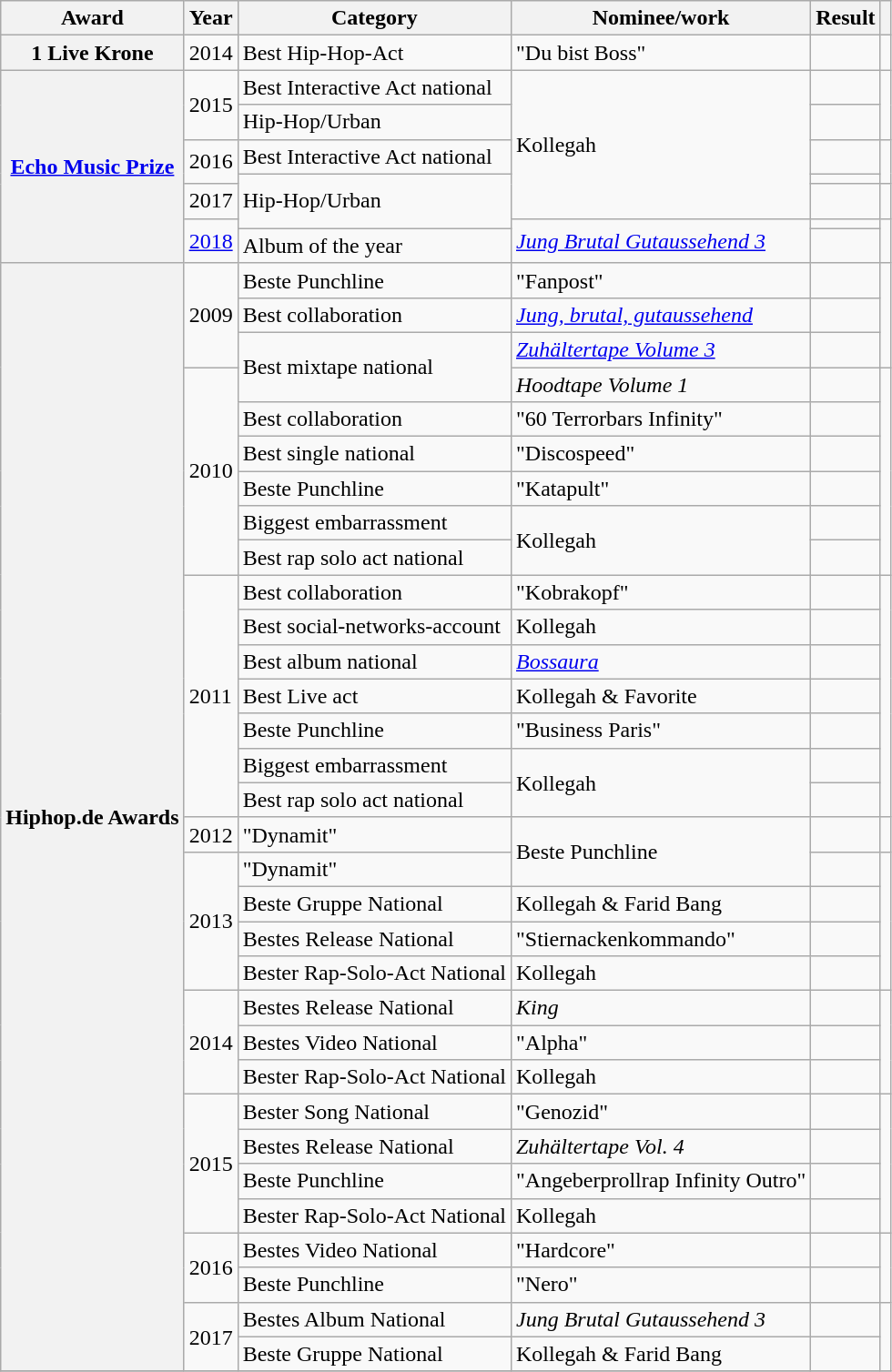<table class="wikitable plainrowheaders sortable">
<tr>
<th scope="col">Award</th>
<th scope="col">Year</th>
<th scope="col">Category</th>
<th scope="col">Nominee/work</th>
<th scope="col">Result</th>
<th scope="col" class="unsortable"></th>
</tr>
<tr>
<th scope="row">1 Live Krone</th>
<td style="text-align:center;">2014</td>
<td>Best Hip-Hop-Act</td>
<td>"Du bist Boss"</td>
<td></td>
<td style="text-align:center;"></td>
</tr>
<tr>
<th scope="row" rowspan="7"><a href='#'>Echo Music Prize</a></th>
<td style="text-align:center;" rowspan="2">2015</td>
<td>Best Interactive Act national</td>
<td rowspan="5">Kollegah</td>
<td></td>
<td style="text-align:center;" rowspan="2"></td>
</tr>
<tr>
<td>Hip-Hop/Urban</td>
<td></td>
</tr>
<tr>
<td style="text-align:center;" rowspan="2">2016</td>
<td>Best Interactive Act national</td>
<td></td>
<td style="text-align:center;" rowspan="2"></td>
</tr>
<tr>
<td rowspan="3">Hip-Hop/Urban</td>
<td></td>
</tr>
<tr>
<td style="text-align:center;">2017</td>
<td></td>
<td style="text-align:center;"></td>
</tr>
<tr>
<td style="text-align:center;" rowspan="2"><a href='#'>2018</a></td>
<td rowspan="2"><em><a href='#'>Jung Brutal Gutaussehend 3</a></em></td>
<td></td>
<td rowspan="2" style="text-align:center;"></td>
</tr>
<tr>
<td>Album of the year</td>
<td></td>
</tr>
<tr>
<th scope="row" rowspan="32">Hiphop.de Awards</th>
<td rowspan="3">2009</td>
<td>Beste Punchline</td>
<td>"Fanpost"</td>
<td></td>
<td rowspan="3" style="text-align:center;"></td>
</tr>
<tr>
<td>Best collaboration</td>
<td><em><a href='#'>Jung, brutal, gutaussehend</a></em></td>
<td></td>
</tr>
<tr>
<td rowspan="2">Best mixtape national</td>
<td><em><a href='#'>Zuhältertape Volume 3</a></em></td>
<td></td>
</tr>
<tr>
<td rowspan="6">2010</td>
<td><em>Hoodtape Volume 1</em></td>
<td></td>
<td rowspan="6" style="text-align:center;"></td>
</tr>
<tr>
<td>Best collaboration</td>
<td>"60 Terrorbars Infinity"</td>
<td></td>
</tr>
<tr>
<td>Best single national</td>
<td>"Discospeed"</td>
<td></td>
</tr>
<tr>
<td>Beste Punchline</td>
<td>"Katapult"</td>
<td></td>
</tr>
<tr>
<td>Biggest embarrassment</td>
<td rowspan="2">Kollegah</td>
<td></td>
</tr>
<tr>
<td>Best rap solo act national</td>
<td></td>
</tr>
<tr>
<td rowspan="7">2011</td>
<td>Best collaboration</td>
<td>"Kobrakopf"</td>
<td></td>
<td rowspan="7" style="text-align:center;"></td>
</tr>
<tr>
<td>Best social-networks-account</td>
<td>Kollegah</td>
<td></td>
</tr>
<tr>
<td>Best album national</td>
<td><em><a href='#'>Bossaura</a></em></td>
<td></td>
</tr>
<tr>
<td>Best Live act</td>
<td>Kollegah & Favorite</td>
<td></td>
</tr>
<tr>
<td>Beste Punchline</td>
<td>"Business Paris"</td>
<td></td>
</tr>
<tr>
<td>Biggest embarrassment</td>
<td rowspan="2">Kollegah</td>
<td></td>
</tr>
<tr>
<td>Best rap solo act national</td>
<td></td>
</tr>
<tr>
<td>2012</td>
<td>"Dynamit"</td>
<td rowspan="2">Beste Punchline</td>
<td></td>
<td style="text-align:center;"></td>
</tr>
<tr>
<td rowspan="4">2013</td>
<td>"Dynamit"</td>
<td></td>
<td rowspan="4" style="text-align:center;"></td>
</tr>
<tr>
<td>Beste Gruppe National</td>
<td>Kollegah & Farid Bang</td>
<td></td>
</tr>
<tr>
<td>Bestes Release National</td>
<td>"Stiernackenkommando"</td>
<td></td>
</tr>
<tr>
<td>Bester Rap-Solo-Act National</td>
<td>Kollegah</td>
<td></td>
</tr>
<tr>
<td rowspan="3">2014</td>
<td>Bestes Release National</td>
<td><em>King</em></td>
<td></td>
<td rowspan="3" style="text-align:center;"></td>
</tr>
<tr>
<td>Bestes Video National</td>
<td>"Alpha"</td>
<td></td>
</tr>
<tr>
<td>Bester Rap-Solo-Act National</td>
<td>Kollegah</td>
<td></td>
</tr>
<tr>
<td rowspan="4">2015</td>
<td>Bester Song National</td>
<td>"Genozid"</td>
<td></td>
<td rowspan="4" style="text-align:center;"></td>
</tr>
<tr>
<td>Bestes Release National</td>
<td><em>Zuhältertape Vol. 4</em></td>
<td></td>
</tr>
<tr>
<td>Beste Punchline</td>
<td>"Angeberprollrap Infinity Outro"</td>
<td></td>
</tr>
<tr>
<td>Bester Rap-Solo-Act National</td>
<td>Kollegah</td>
<td></td>
</tr>
<tr>
<td rowspan="2">2016</td>
<td>Bestes Video National</td>
<td>"Hardcore"</td>
<td></td>
<td rowspan="2" style="text-align:center;"></td>
</tr>
<tr>
<td>Beste Punchline</td>
<td>"Nero"</td>
<td></td>
</tr>
<tr>
<td rowspan="2">2017</td>
<td>Bestes Album National</td>
<td><em>Jung Brutal Gutaussehend 3</em></td>
<td></td>
<td rowspan="2" style="text-align:center;"></td>
</tr>
<tr>
<td>Beste Gruppe National</td>
<td>Kollegah & Farid Bang</td>
<td></td>
</tr>
<tr>
</tr>
</table>
